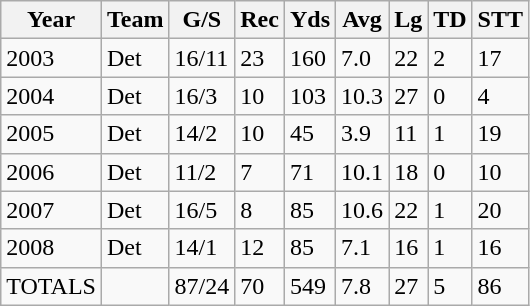<table class="wikitable">
<tr>
<th>Year</th>
<th>Team</th>
<th>G/S</th>
<th>Rec</th>
<th>Yds</th>
<th>Avg</th>
<th>Lg</th>
<th>TD</th>
<th>STT</th>
</tr>
<tr>
<td>2003</td>
<td>Det</td>
<td>16/11</td>
<td>23</td>
<td>160</td>
<td>7.0</td>
<td>22</td>
<td>2</td>
<td>17</td>
</tr>
<tr>
<td>2004</td>
<td>Det</td>
<td>16/3</td>
<td>10</td>
<td>103</td>
<td>10.3</td>
<td>27</td>
<td>0</td>
<td>4</td>
</tr>
<tr>
<td>2005</td>
<td>Det</td>
<td>14/2</td>
<td>10</td>
<td>45</td>
<td>3.9</td>
<td>11</td>
<td>1</td>
<td>19</td>
</tr>
<tr>
<td>2006</td>
<td>Det</td>
<td>11/2</td>
<td>7</td>
<td>71</td>
<td>10.1</td>
<td>18</td>
<td>0</td>
<td>10</td>
</tr>
<tr>
<td>2007</td>
<td>Det</td>
<td>16/5</td>
<td>8</td>
<td>85</td>
<td>10.6</td>
<td>22</td>
<td>1</td>
<td>20</td>
</tr>
<tr>
<td>2008</td>
<td>Det</td>
<td>14/1</td>
<td>12</td>
<td>85</td>
<td>7.1</td>
<td>16</td>
<td>1</td>
<td>16</td>
</tr>
<tr>
<td>TOTALS</td>
<td></td>
<td>87/24</td>
<td>70</td>
<td>549</td>
<td>7.8</td>
<td>27</td>
<td>5</td>
<td>86</td>
</tr>
</table>
